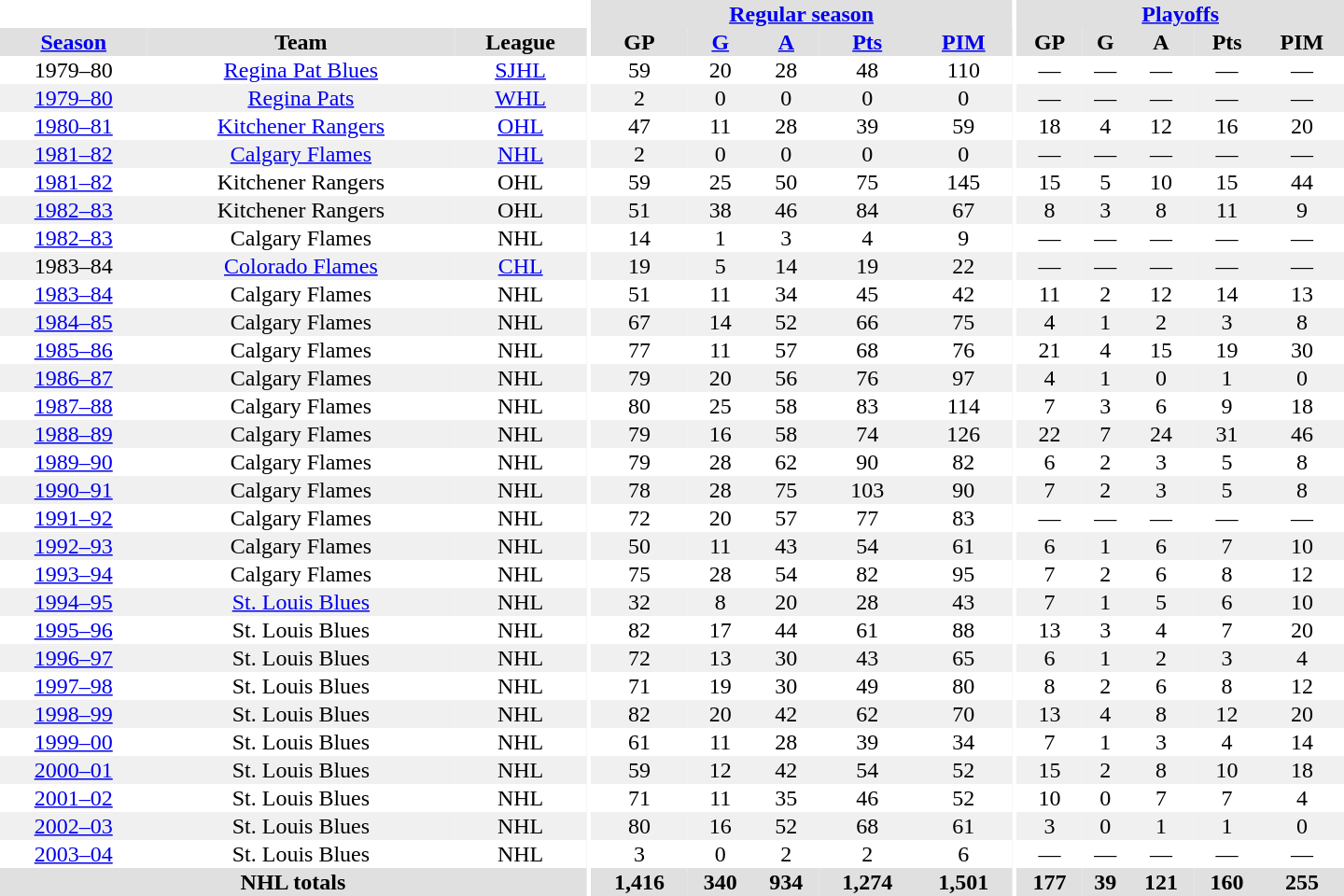<table border="0" cellpadding="1" cellspacing="0" style="text-align:center; width:60em;">
<tr bgcolor="#e0e0e0">
<th colspan="3" bgcolor="#ffffff"></th>
<th rowspan="100" bgcolor="#ffffff"></th>
<th colspan="5"><a href='#'>Regular season</a></th>
<th rowspan="100" bgcolor="#ffffff"></th>
<th colspan="5"><a href='#'>Playoffs</a></th>
</tr>
<tr bgcolor="#e0e0e0">
<th><a href='#'>Season</a></th>
<th>Team</th>
<th>League</th>
<th>GP</th>
<th><a href='#'>G</a></th>
<th><a href='#'>A</a></th>
<th><a href='#'>Pts</a></th>
<th><a href='#'>PIM</a></th>
<th>GP</th>
<th>G</th>
<th>A</th>
<th>Pts</th>
<th>PIM</th>
</tr>
<tr>
<td>1979–80</td>
<td><a href='#'>Regina Pat Blues</a></td>
<td><a href='#'>SJHL</a></td>
<td>59</td>
<td>20</td>
<td>28</td>
<td>48</td>
<td>110</td>
<td>—</td>
<td>—</td>
<td>—</td>
<td>—</td>
<td>—</td>
</tr>
<tr bgcolor="#f0f0f0">
<td><a href='#'>1979–80</a></td>
<td><a href='#'>Regina Pats</a></td>
<td><a href='#'>WHL</a></td>
<td>2</td>
<td>0</td>
<td>0</td>
<td>0</td>
<td>0</td>
<td>—</td>
<td>—</td>
<td>—</td>
<td>—</td>
<td>—</td>
</tr>
<tr>
<td><a href='#'>1980–81</a></td>
<td><a href='#'>Kitchener Rangers</a></td>
<td><a href='#'>OHL</a></td>
<td>47</td>
<td>11</td>
<td>28</td>
<td>39</td>
<td>59</td>
<td>18</td>
<td>4</td>
<td>12</td>
<td>16</td>
<td>20</td>
</tr>
<tr bgcolor="#f0f0f0">
<td><a href='#'>1981–82</a></td>
<td><a href='#'>Calgary Flames</a></td>
<td><a href='#'>NHL</a></td>
<td>2</td>
<td>0</td>
<td>0</td>
<td>0</td>
<td>0</td>
<td>—</td>
<td>—</td>
<td>—</td>
<td>—</td>
<td>—</td>
</tr>
<tr>
<td><a href='#'>1981–82</a></td>
<td>Kitchener Rangers</td>
<td>OHL</td>
<td>59</td>
<td>25</td>
<td>50</td>
<td>75</td>
<td>145</td>
<td>15</td>
<td>5</td>
<td>10</td>
<td>15</td>
<td>44</td>
</tr>
<tr bgcolor="#f0f0f0">
<td><a href='#'>1982–83</a></td>
<td>Kitchener Rangers</td>
<td>OHL</td>
<td>51</td>
<td>38</td>
<td>46</td>
<td>84</td>
<td>67</td>
<td>8</td>
<td>3</td>
<td>8</td>
<td>11</td>
<td>9</td>
</tr>
<tr>
<td><a href='#'>1982–83</a></td>
<td>Calgary Flames</td>
<td>NHL</td>
<td>14</td>
<td>1</td>
<td>3</td>
<td>4</td>
<td>9</td>
<td>—</td>
<td>—</td>
<td>—</td>
<td>—</td>
<td>—</td>
</tr>
<tr bgcolor="#f0f0f0">
<td>1983–84</td>
<td><a href='#'>Colorado Flames</a></td>
<td><a href='#'>CHL</a></td>
<td>19</td>
<td>5</td>
<td>14</td>
<td>19</td>
<td>22</td>
<td>—</td>
<td>—</td>
<td>—</td>
<td>—</td>
<td>—</td>
</tr>
<tr>
<td><a href='#'>1983–84</a></td>
<td>Calgary Flames</td>
<td>NHL</td>
<td>51</td>
<td>11</td>
<td>34</td>
<td>45</td>
<td>42</td>
<td>11</td>
<td>2</td>
<td>12</td>
<td>14</td>
<td>13</td>
</tr>
<tr bgcolor="#f0f0f0">
<td><a href='#'>1984–85</a></td>
<td>Calgary Flames</td>
<td>NHL</td>
<td>67</td>
<td>14</td>
<td>52</td>
<td>66</td>
<td>75</td>
<td>4</td>
<td>1</td>
<td>2</td>
<td>3</td>
<td>8</td>
</tr>
<tr>
<td><a href='#'>1985–86</a></td>
<td>Calgary Flames</td>
<td>NHL</td>
<td>77</td>
<td>11</td>
<td>57</td>
<td>68</td>
<td>76</td>
<td>21</td>
<td>4</td>
<td>15</td>
<td>19</td>
<td>30</td>
</tr>
<tr bgcolor="#f0f0f0">
<td><a href='#'>1986–87</a></td>
<td>Calgary Flames</td>
<td>NHL</td>
<td>79</td>
<td>20</td>
<td>56</td>
<td>76</td>
<td>97</td>
<td>4</td>
<td>1</td>
<td>0</td>
<td>1</td>
<td>0</td>
</tr>
<tr>
<td><a href='#'>1987–88</a></td>
<td>Calgary Flames</td>
<td>NHL</td>
<td>80</td>
<td>25</td>
<td>58</td>
<td>83</td>
<td>114</td>
<td>7</td>
<td>3</td>
<td>6</td>
<td>9</td>
<td>18</td>
</tr>
<tr bgcolor="#f0f0f0">
<td><a href='#'>1988–89</a></td>
<td>Calgary Flames</td>
<td>NHL</td>
<td>79</td>
<td>16</td>
<td>58</td>
<td>74</td>
<td>126</td>
<td>22</td>
<td>7</td>
<td>24</td>
<td>31</td>
<td>46</td>
</tr>
<tr>
<td><a href='#'>1989–90</a></td>
<td>Calgary Flames</td>
<td>NHL</td>
<td>79</td>
<td>28</td>
<td>62</td>
<td>90</td>
<td>82</td>
<td>6</td>
<td>2</td>
<td>3</td>
<td>5</td>
<td>8</td>
</tr>
<tr bgcolor="#f0f0f0">
<td><a href='#'>1990–91</a></td>
<td>Calgary Flames</td>
<td>NHL</td>
<td>78</td>
<td>28</td>
<td>75</td>
<td>103</td>
<td>90</td>
<td>7</td>
<td>2</td>
<td>3</td>
<td>5</td>
<td>8</td>
</tr>
<tr>
<td><a href='#'>1991–92</a></td>
<td>Calgary Flames</td>
<td>NHL</td>
<td>72</td>
<td>20</td>
<td>57</td>
<td>77</td>
<td>83</td>
<td>—</td>
<td>—</td>
<td>—</td>
<td>—</td>
<td>—</td>
</tr>
<tr bgcolor="#f0f0f0">
<td><a href='#'>1992–93</a></td>
<td>Calgary Flames</td>
<td>NHL</td>
<td>50</td>
<td>11</td>
<td>43</td>
<td>54</td>
<td>61</td>
<td>6</td>
<td>1</td>
<td>6</td>
<td>7</td>
<td>10</td>
</tr>
<tr>
<td><a href='#'>1993–94</a></td>
<td>Calgary Flames</td>
<td>NHL</td>
<td>75</td>
<td>28</td>
<td>54</td>
<td>82</td>
<td>95</td>
<td>7</td>
<td>2</td>
<td>6</td>
<td>8</td>
<td>12</td>
</tr>
<tr bgcolor="#f0f0f0">
<td><a href='#'>1994–95</a></td>
<td><a href='#'>St. Louis Blues</a></td>
<td>NHL</td>
<td>32</td>
<td>8</td>
<td>20</td>
<td>28</td>
<td>43</td>
<td>7</td>
<td>1</td>
<td>5</td>
<td>6</td>
<td>10</td>
</tr>
<tr>
<td><a href='#'>1995–96</a></td>
<td>St. Louis Blues</td>
<td>NHL</td>
<td>82</td>
<td>17</td>
<td>44</td>
<td>61</td>
<td>88</td>
<td>13</td>
<td>3</td>
<td>4</td>
<td>7</td>
<td>20</td>
</tr>
<tr bgcolor="#f0f0f0">
<td><a href='#'>1996–97</a></td>
<td>St. Louis Blues</td>
<td>NHL</td>
<td>72</td>
<td>13</td>
<td>30</td>
<td>43</td>
<td>65</td>
<td>6</td>
<td>1</td>
<td>2</td>
<td>3</td>
<td>4</td>
</tr>
<tr>
<td><a href='#'>1997–98</a></td>
<td>St. Louis Blues</td>
<td>NHL</td>
<td>71</td>
<td>19</td>
<td>30</td>
<td>49</td>
<td>80</td>
<td>8</td>
<td>2</td>
<td>6</td>
<td>8</td>
<td>12</td>
</tr>
<tr bgcolor="#f0f0f0">
<td><a href='#'>1998–99</a></td>
<td>St. Louis Blues</td>
<td>NHL</td>
<td>82</td>
<td>20</td>
<td>42</td>
<td>62</td>
<td>70</td>
<td>13</td>
<td>4</td>
<td>8</td>
<td>12</td>
<td>20</td>
</tr>
<tr>
<td><a href='#'>1999–00</a></td>
<td>St. Louis Blues</td>
<td>NHL</td>
<td>61</td>
<td>11</td>
<td>28</td>
<td>39</td>
<td>34</td>
<td>7</td>
<td>1</td>
<td>3</td>
<td>4</td>
<td>14</td>
</tr>
<tr bgcolor="#f0f0f0">
<td><a href='#'>2000–01</a></td>
<td>St. Louis Blues</td>
<td>NHL</td>
<td>59</td>
<td>12</td>
<td>42</td>
<td>54</td>
<td>52</td>
<td>15</td>
<td>2</td>
<td>8</td>
<td>10</td>
<td>18</td>
</tr>
<tr>
<td><a href='#'>2001–02</a></td>
<td>St. Louis Blues</td>
<td>NHL</td>
<td>71</td>
<td>11</td>
<td>35</td>
<td>46</td>
<td>52</td>
<td>10</td>
<td>0</td>
<td>7</td>
<td>7</td>
<td>4</td>
</tr>
<tr bgcolor="#f0f0f0">
<td><a href='#'>2002–03</a></td>
<td>St. Louis Blues</td>
<td>NHL</td>
<td>80</td>
<td>16</td>
<td>52</td>
<td>68</td>
<td>61</td>
<td>3</td>
<td>0</td>
<td>1</td>
<td>1</td>
<td>0</td>
</tr>
<tr>
<td><a href='#'>2003–04</a></td>
<td>St. Louis Blues</td>
<td>NHL</td>
<td>3</td>
<td>0</td>
<td>2</td>
<td>2</td>
<td>6</td>
<td>—</td>
<td>—</td>
<td>—</td>
<td>—</td>
<td>—</td>
</tr>
<tr bgcolor="#e0e0e0">
<th colspan="3">NHL totals</th>
<th>1,416</th>
<th>340</th>
<th>934</th>
<th>1,274</th>
<th>1,501</th>
<th>177</th>
<th>39</th>
<th>121</th>
<th>160</th>
<th>255</th>
</tr>
</table>
